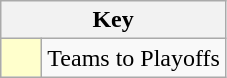<table class="wikitable" style="text-align: center;">
<tr>
<th colspan=2>Key</th>
</tr>
<tr>
<td style="background:#ffffcc; width:20px;"></td>
<td align=left>Teams to Playoffs</td>
</tr>
</table>
